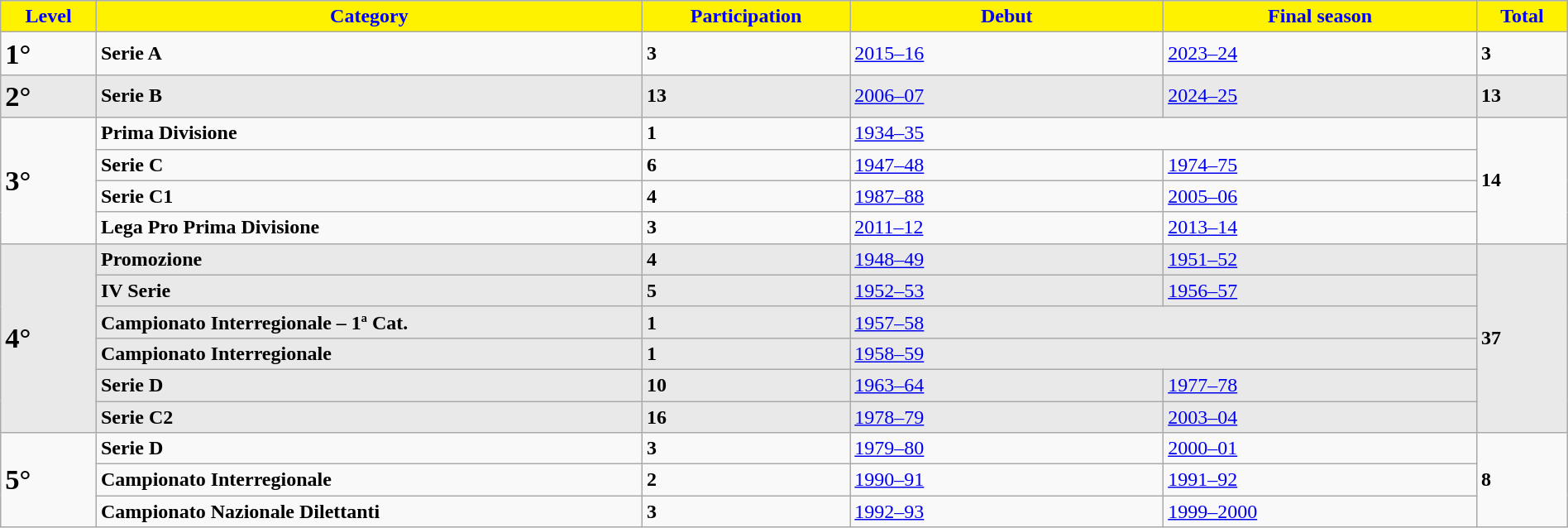<table class="wikitable center" width=100%>
<tr>
<th style="background:#fff200; color:blue">Level</th>
<th style="background:#fff200; color:blue">Category</th>
<th style="background:#fff200; color:blue">Participation</th>
<th style="background:#fff200; color:blue" width="20%">Debut</th>
<th style="background:#fff200; color:blue" width="20%">Final season</th>
<th style="background:#fff200; color:blue">Total</th>
</tr>
<tr>
<td rowspan=1><big><big><strong>1°</strong></big></big></td>
<td><strong>Serie A</strong></td>
<td><strong>3</strong></td>
<td><a href='#'>2015–16</a></td>
<td><a href='#'>2023–24</a></td>
<td><strong>3</strong></td>
</tr>
<tr bgcolor="#E9E9E9">
<td rowspan=1><big><big><strong>2°</strong></big></big></td>
<td><strong>Serie B</strong></td>
<td><strong>13</strong></td>
<td><a href='#'>2006–07</a></td>
<td><a href='#'>2024–25</a></td>
<td><strong>13</strong></td>
</tr>
<tr>
<td rowspan=4><big><big><strong>3°</strong></big></big></td>
<td><strong>Prima Divisione</strong></td>
<td><strong>1</strong></td>
<td colspan=2><a href='#'>1934–35</a></td>
<td rowspan="4"><strong>14</strong></td>
</tr>
<tr>
<td><strong>Serie C</strong></td>
<td><strong>6</strong></td>
<td><a href='#'>1947–48</a></td>
<td><a href='#'>1974–75</a></td>
</tr>
<tr>
<td><strong>Serie C1</strong></td>
<td><strong>4</strong></td>
<td><a href='#'>1987–88</a></td>
<td><a href='#'>2005–06</a></td>
</tr>
<tr>
<td><strong>Lega Pro Prima Divisione</strong></td>
<td><strong>3</strong></td>
<td><a href='#'>2011–12</a></td>
<td><a href='#'>2013–14</a></td>
</tr>
<tr bgcolor="#E9E9E9">
<td rowspan=6><big><big><strong>4°</strong></big></big></td>
<td><strong>Promozione</strong></td>
<td><strong>4</strong></td>
<td><a href='#'>1948–49</a></td>
<td><a href='#'>1951–52</a></td>
<td rowspan="6"><strong>37</strong></td>
</tr>
<tr bgcolor="#E9E9E9">
<td><strong>IV Serie</strong></td>
<td><strong>5</strong></td>
<td><a href='#'>1952–53</a></td>
<td><a href='#'>1956–57</a></td>
</tr>
<tr bgcolor="#E9E9E9">
<td><strong>Campionato Interregionale – 1ª Cat.</strong></td>
<td><strong>1</strong></td>
<td colspan=2><a href='#'>1957–58</a></td>
</tr>
<tr bgcolor="#E9E9E9">
<td><strong>Campionato Interregionale</strong></td>
<td><strong>1</strong></td>
<td colspan=2><a href='#'>1958–59</a></td>
</tr>
<tr bgcolor="#E9E9E9">
<td><strong>Serie D</strong></td>
<td><strong>10</strong></td>
<td><a href='#'>1963–64</a></td>
<td><a href='#'>1977–78</a></td>
</tr>
<tr bgcolor="#E9E9E9">
<td><strong>Serie C2</strong></td>
<td><strong>16</strong></td>
<td><a href='#'>1978–79</a></td>
<td><a href='#'>2003–04</a></td>
</tr>
<tr>
<td rowspan=3><big><big><strong>5°</strong></big></big></td>
<td><strong>Serie D</strong></td>
<td><strong>3</strong></td>
<td><a href='#'>1979–80</a></td>
<td><a href='#'>2000–01</a></td>
<td rowspan="3"><strong>8</strong></td>
</tr>
<tr>
<td><strong>Campionato Interregionale</strong></td>
<td><strong>2</strong></td>
<td><a href='#'>1990–91</a></td>
<td><a href='#'>1991–92</a></td>
</tr>
<tr>
<td><strong>Campionato Nazionale Dilettanti</strong></td>
<td><strong>3</strong></td>
<td><a href='#'>1992–93</a></td>
<td><a href='#'>1999–2000</a></td>
</tr>
</table>
